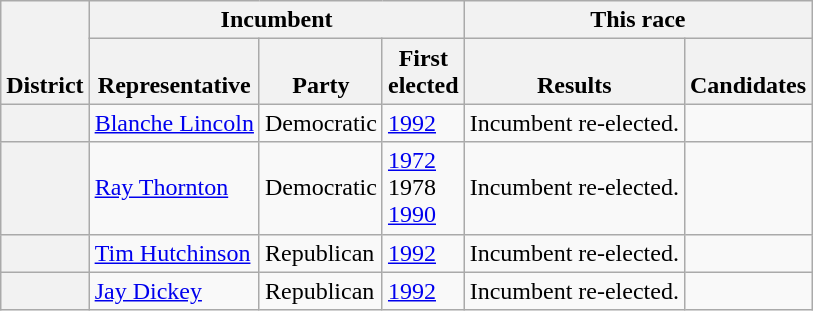<table class=wikitable>
<tr valign=bottom>
<th rowspan=2>District</th>
<th colspan=3>Incumbent</th>
<th colspan=2>This race</th>
</tr>
<tr valign=bottom>
<th>Representative</th>
<th>Party</th>
<th>First<br>elected</th>
<th>Results</th>
<th>Candidates</th>
</tr>
<tr>
<th></th>
<td><a href='#'>Blanche Lincoln</a></td>
<td>Democratic</td>
<td><a href='#'>1992</a></td>
<td>Incumbent re-elected.</td>
<td nowrap></td>
</tr>
<tr>
<th></th>
<td><a href='#'>Ray Thornton</a></td>
<td>Democratic</td>
<td><a href='#'>1972</a><br>1978 <br><a href='#'>1990</a></td>
<td>Incumbent re-elected.</td>
<td nowrap></td>
</tr>
<tr>
<th></th>
<td><a href='#'>Tim Hutchinson</a></td>
<td>Republican</td>
<td><a href='#'>1992</a></td>
<td>Incumbent re-elected.</td>
<td nowrap></td>
</tr>
<tr>
<th></th>
<td><a href='#'>Jay Dickey</a></td>
<td>Republican</td>
<td><a href='#'>1992</a></td>
<td>Incumbent re-elected.</td>
<td nowrap></td>
</tr>
</table>
